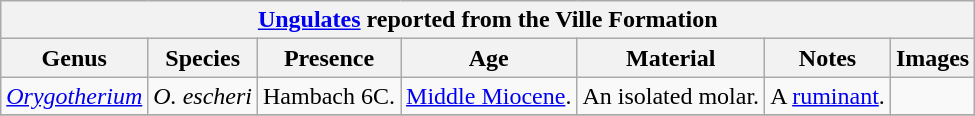<table class="wikitable" align="center">
<tr>
<th colspan="7" align="center"><strong><a href='#'>Ungulates</a> reported from the Ville Formation</strong></th>
</tr>
<tr>
<th>Genus</th>
<th>Species</th>
<th>Presence</th>
<th><strong>Age</strong></th>
<th><strong>Material</strong></th>
<th>Notes</th>
<th>Images</th>
</tr>
<tr>
<td><em><a href='#'>Orygotherium</a></em></td>
<td><em>O. escheri</em></td>
<td>Hambach 6C.</td>
<td><a href='#'>Middle Miocene</a>.</td>
<td>An isolated molar.</td>
<td>A <a href='#'>ruminant</a>.</td>
<td></td>
</tr>
<tr>
</tr>
</table>
